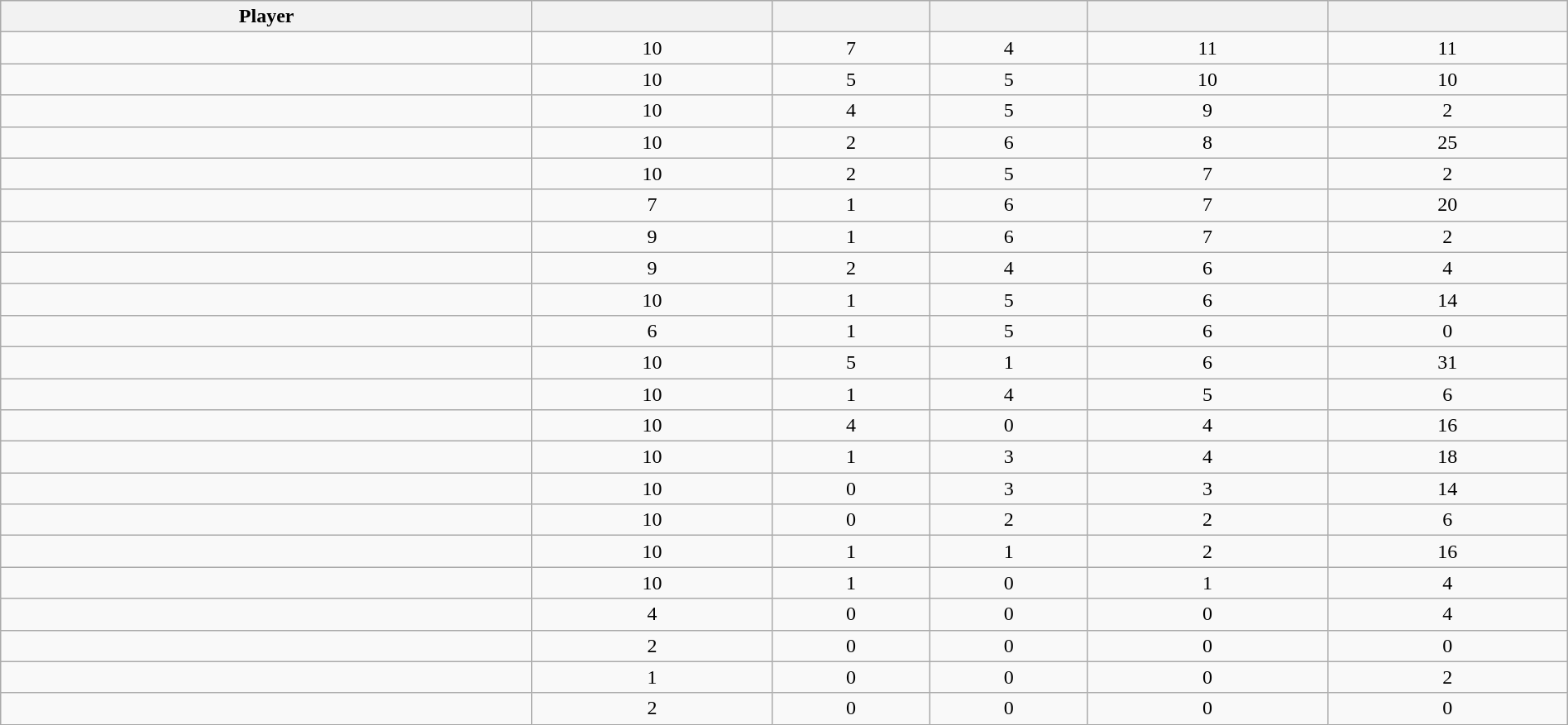<table class="wikitable sortable" style="width:100%;">
<tr align=center>
<th>Player</th>
<th></th>
<th></th>
<th></th>
<th></th>
<th></th>
</tr>
<tr align=center>
<td></td>
<td>10</td>
<td>7</td>
<td>4</td>
<td>11</td>
<td>11</td>
</tr>
<tr align=center>
<td></td>
<td>10</td>
<td>5</td>
<td>5</td>
<td>10</td>
<td>10</td>
</tr>
<tr align=center>
<td></td>
<td>10</td>
<td>4</td>
<td>5</td>
<td>9</td>
<td>2</td>
</tr>
<tr align=center>
<td></td>
<td>10</td>
<td>2</td>
<td>6</td>
<td>8</td>
<td>25</td>
</tr>
<tr align=center>
<td></td>
<td>10</td>
<td>2</td>
<td>5</td>
<td>7</td>
<td>2</td>
</tr>
<tr align=center>
<td></td>
<td>7</td>
<td>1</td>
<td>6</td>
<td>7</td>
<td>20</td>
</tr>
<tr align=center>
<td></td>
<td>9</td>
<td>1</td>
<td>6</td>
<td>7</td>
<td>2</td>
</tr>
<tr align=center>
<td></td>
<td>9</td>
<td>2</td>
<td>4</td>
<td>6</td>
<td>4</td>
</tr>
<tr align=center>
<td></td>
<td>10</td>
<td>1</td>
<td>5</td>
<td>6</td>
<td>14</td>
</tr>
<tr align=center>
<td></td>
<td>6</td>
<td>1</td>
<td>5</td>
<td>6</td>
<td>0</td>
</tr>
<tr align=center>
<td></td>
<td>10</td>
<td>5</td>
<td>1</td>
<td>6</td>
<td>31</td>
</tr>
<tr align=center>
<td></td>
<td>10</td>
<td>1</td>
<td>4</td>
<td>5</td>
<td>6</td>
</tr>
<tr align=center>
<td></td>
<td>10</td>
<td>4</td>
<td>0</td>
<td>4</td>
<td>16</td>
</tr>
<tr align=center>
<td></td>
<td>10</td>
<td>1</td>
<td>3</td>
<td>4</td>
<td>18</td>
</tr>
<tr align=center>
<td></td>
<td>10</td>
<td>0</td>
<td>3</td>
<td>3</td>
<td>14</td>
</tr>
<tr align=center>
<td></td>
<td>10</td>
<td>0</td>
<td>2</td>
<td>2</td>
<td>6</td>
</tr>
<tr align=center>
<td></td>
<td>10</td>
<td>1</td>
<td>1</td>
<td>2</td>
<td>16</td>
</tr>
<tr align=center>
<td></td>
<td>10</td>
<td>1</td>
<td>0</td>
<td>1</td>
<td>4</td>
</tr>
<tr align=center>
<td></td>
<td>4</td>
<td>0</td>
<td>0</td>
<td>0</td>
<td>4</td>
</tr>
<tr align=center>
<td></td>
<td>2</td>
<td>0</td>
<td>0</td>
<td>0</td>
<td>0</td>
</tr>
<tr align=center>
<td></td>
<td>1</td>
<td>0</td>
<td>0</td>
<td>0</td>
<td>2</td>
</tr>
<tr align=center>
<td></td>
<td>2</td>
<td>0</td>
<td>0</td>
<td>0</td>
<td>0</td>
</tr>
</table>
